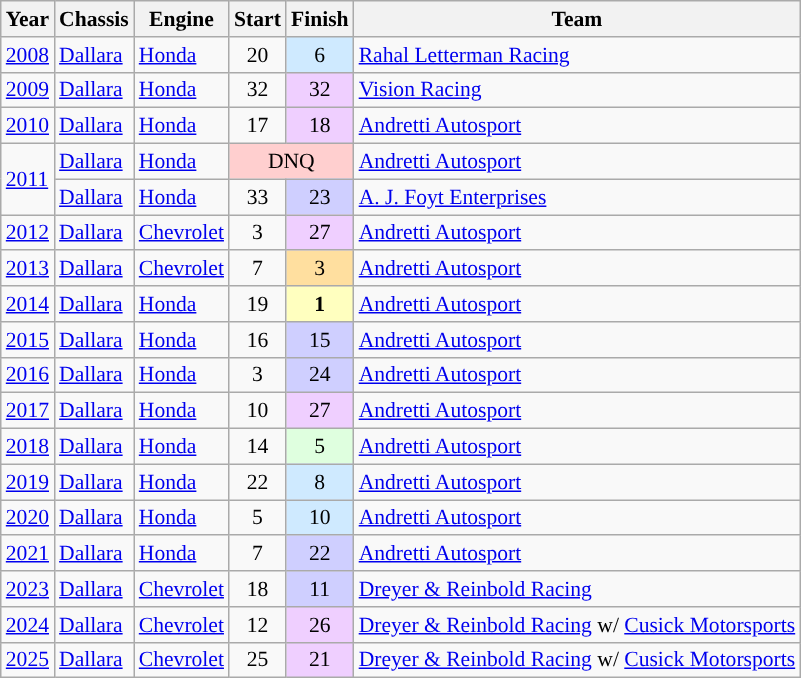<table class="wikitable" style="font-size: 90%;">
<tr>
<th>Year</th>
<th>Chassis</th>
<th>Engine</th>
<th>Start</th>
<th>Finish</th>
<th>Team</th>
</tr>
<tr>
<td><a href='#'>2008</a></td>
<td><a href='#'>Dallara</a></td>
<td><a href='#'>Honda</a></td>
<td align=center>20</td>
<td align=center style="background:#cfeaff;">6</td>
<td nowrap><a href='#'>Rahal Letterman Racing</a></td>
</tr>
<tr>
<td><a href='#'>2009</a></td>
<td><a href='#'>Dallara</a></td>
<td><a href='#'>Honda</a></td>
<td align=center>32</td>
<td align=center style="background:#efcfff;">32</td>
<td><a href='#'>Vision Racing</a></td>
</tr>
<tr>
<td><a href='#'>2010</a></td>
<td><a href='#'>Dallara</a></td>
<td><a href='#'>Honda</a></td>
<td align=center>17</td>
<td align=center style="background:#efcfff;">18</td>
<td><a href='#'>Andretti Autosport</a></td>
</tr>
<tr>
<td rowspan=2><a href='#'>2011</a></td>
<td><a href='#'>Dallara</a></td>
<td><a href='#'>Honda</a></td>
<td colspan=2 align=center style="background:#FFCFCF;">DNQ</td>
<td><a href='#'>Andretti Autosport</a></td>
</tr>
<tr>
<td><a href='#'>Dallara</a></td>
<td><a href='#'>Honda</a></td>
<td align=center>33</td>
<td align=center style="background:#CFCFFF;">23</td>
<td><a href='#'>A. J. Foyt Enterprises</a></td>
</tr>
<tr>
<td><a href='#'>2012</a></td>
<td><a href='#'>Dallara</a></td>
<td><a href='#'>Chevrolet</a></td>
<td align=center>3</td>
<td align=center style="background:#EFCFFF;">27</td>
<td><a href='#'>Andretti Autosport</a></td>
</tr>
<tr>
<td><a href='#'>2013</a></td>
<td><a href='#'>Dallara</a></td>
<td><a href='#'>Chevrolet</a></td>
<td align=center>7</td>
<td align=center style="background:#FFDF9F;">3</td>
<td><a href='#'>Andretti Autosport</a></td>
</tr>
<tr>
<td><a href='#'>2014</a></td>
<td><a href='#'>Dallara</a></td>
<td><a href='#'>Honda</a></td>
<td align=center>19</td>
<td align=center style="background:#FFFFBF;"><strong>1</strong></td>
<td><a href='#'>Andretti Autosport</a></td>
</tr>
<tr>
<td><a href='#'>2015</a></td>
<td><a href='#'>Dallara</a></td>
<td><a href='#'>Honda</a></td>
<td align=center>16</td>
<td align=center style="background:#CFCFFF;">15</td>
<td><a href='#'>Andretti Autosport</a></td>
</tr>
<tr>
<td><a href='#'>2016</a></td>
<td><a href='#'>Dallara</a></td>
<td><a href='#'>Honda</a></td>
<td align=center>3</td>
<td align=center style="background:#CFCFFF;">24</td>
<td><a href='#'>Andretti Autosport</a></td>
</tr>
<tr>
<td><a href='#'>2017</a></td>
<td><a href='#'>Dallara</a></td>
<td><a href='#'>Honda</a></td>
<td align=center>10</td>
<td align=center style="background:#EFCFFF;">27</td>
<td><a href='#'>Andretti Autosport</a></td>
</tr>
<tr>
<td><a href='#'>2018</a></td>
<td><a href='#'>Dallara</a></td>
<td><a href='#'>Honda</a></td>
<td align=center>14</td>
<td align=center style="background:#DFFFDF;">5</td>
<td><a href='#'>Andretti Autosport</a></td>
</tr>
<tr>
<td><a href='#'>2019</a></td>
<td><a href='#'>Dallara</a></td>
<td><a href='#'>Honda</a></td>
<td align=center>22</td>
<td align=center style="background:#CFEAFF;">8</td>
<td><a href='#'>Andretti Autosport</a></td>
</tr>
<tr>
<td><a href='#'>2020</a></td>
<td><a href='#'>Dallara</a></td>
<td><a href='#'>Honda</a></td>
<td align=center>5</td>
<td align=center style="background:#CFEAFF;">10</td>
<td><a href='#'>Andretti Autosport</a></td>
</tr>
<tr>
<td><a href='#'>2021</a></td>
<td><a href='#'>Dallara</a></td>
<td><a href='#'>Honda</a></td>
<td align=center>7</td>
<td align=center style="background:#CFCFFF;">22</td>
<td><a href='#'>Andretti Autosport</a></td>
</tr>
<tr>
<td><a href='#'>2023</a></td>
<td><a href='#'>Dallara</a></td>
<td><a href='#'>Chevrolet</a></td>
<td align=center>18</td>
<td align=center style="background:#CFCFFF;">11</td>
<td><a href='#'>Dreyer & Reinbold Racing</a></td>
</tr>
<tr>
<td><a href='#'>2024</a></td>
<td><a href='#'>Dallara</a></td>
<td><a href='#'>Chevrolet</a></td>
<td align=center>12</td>
<td align=center style="background:#efcfff;">26</td>
<td nowrap><a href='#'>Dreyer & Reinbold Racing</a> w/ <a href='#'>Cusick Motorsports</a></td>
</tr>
<tr>
<td><a href='#'>2025</a></td>
<td><a href='#'>Dallara</a></td>
<td><a href='#'>Chevrolet</a></td>
<td align=center>25</td>
<td align=center style="background:#EFCFFF;">21</td>
<td nowrap><a href='#'>Dreyer & Reinbold Racing</a> w/ <a href='#'>Cusick Motorsports</a></td>
</tr>
</table>
